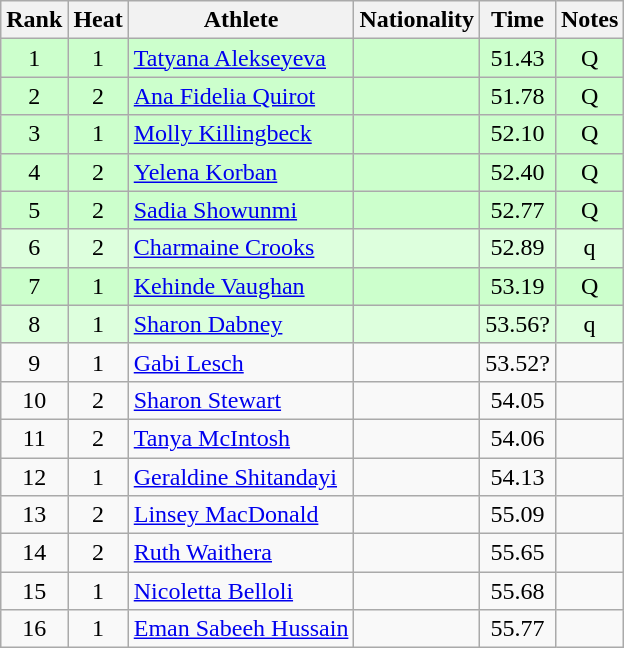<table class="wikitable sortable" style="text-align:center">
<tr>
<th>Rank</th>
<th>Heat</th>
<th>Athlete</th>
<th>Nationality</th>
<th>Time</th>
<th>Notes</th>
</tr>
<tr bgcolor=ccffcc>
<td>1</td>
<td>1</td>
<td align=left><a href='#'>Tatyana Alekseyeva</a></td>
<td align=left></td>
<td>51.43</td>
<td>Q</td>
</tr>
<tr bgcolor=ccffcc>
<td>2</td>
<td>2</td>
<td align=left><a href='#'>Ana Fidelia Quirot</a></td>
<td align=left></td>
<td>51.78</td>
<td>Q</td>
</tr>
<tr bgcolor=ccffcc>
<td>3</td>
<td>1</td>
<td align=left><a href='#'>Molly Killingbeck</a></td>
<td align=left></td>
<td>52.10</td>
<td>Q</td>
</tr>
<tr bgcolor=ccffcc>
<td>4</td>
<td>2</td>
<td align=left><a href='#'>Yelena Korban</a></td>
<td align=left></td>
<td>52.40</td>
<td>Q</td>
</tr>
<tr bgcolor=ccffcc>
<td>5</td>
<td>2</td>
<td align=left><a href='#'>Sadia Showunmi</a></td>
<td align=left></td>
<td>52.77</td>
<td>Q</td>
</tr>
<tr bgcolor=ddffdd>
<td>6</td>
<td>2</td>
<td align=left><a href='#'>Charmaine Crooks</a></td>
<td align=left></td>
<td>52.89</td>
<td>q</td>
</tr>
<tr bgcolor=ccffcc>
<td>7</td>
<td>1</td>
<td align=left><a href='#'>Kehinde Vaughan</a></td>
<td align=left></td>
<td>53.19</td>
<td>Q</td>
</tr>
<tr bgcolor=ddffdd>
<td>8</td>
<td>1</td>
<td align=left><a href='#'>Sharon Dabney</a></td>
<td align=left></td>
<td>53.56?</td>
<td>q</td>
</tr>
<tr>
<td>9</td>
<td>1</td>
<td align=left><a href='#'>Gabi Lesch</a></td>
<td align=left></td>
<td>53.52?</td>
<td></td>
</tr>
<tr>
<td>10</td>
<td>2</td>
<td align=left><a href='#'>Sharon Stewart</a></td>
<td align=left></td>
<td>54.05</td>
<td></td>
</tr>
<tr>
<td>11</td>
<td>2</td>
<td align=left><a href='#'>Tanya McIntosh</a></td>
<td align=left></td>
<td>54.06</td>
<td></td>
</tr>
<tr>
<td>12</td>
<td>1</td>
<td align=left><a href='#'>Geraldine Shitandayi</a></td>
<td align=left></td>
<td>54.13</td>
<td></td>
</tr>
<tr>
<td>13</td>
<td>2</td>
<td align=left><a href='#'>Linsey MacDonald</a></td>
<td align=left></td>
<td>55.09</td>
<td></td>
</tr>
<tr>
<td>14</td>
<td>2</td>
<td align=left><a href='#'>Ruth Waithera</a></td>
<td align=left></td>
<td>55.65</td>
<td></td>
</tr>
<tr>
<td>15</td>
<td>1</td>
<td align=left><a href='#'>Nicoletta Belloli</a></td>
<td align=left></td>
<td>55.68</td>
<td></td>
</tr>
<tr>
<td>16</td>
<td>1</td>
<td align=left><a href='#'>Eman Sabeeh Hussain</a></td>
<td align=left></td>
<td>55.77</td>
<td></td>
</tr>
</table>
